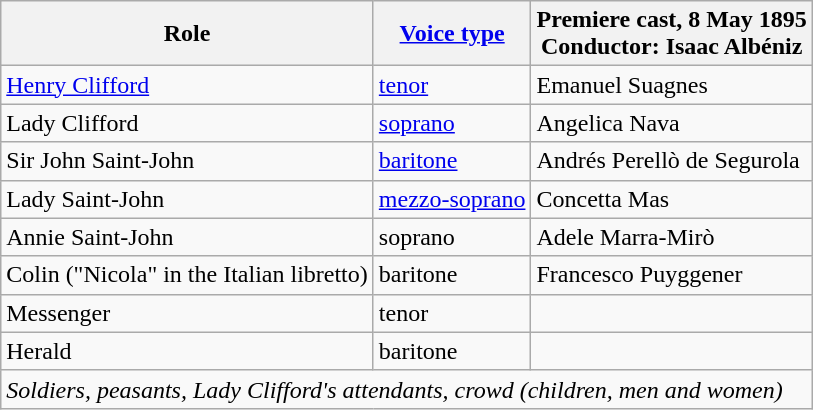<table class="wikitable">
<tr>
<th>Role</th>
<th><a href='#'>Voice type</a></th>
<th>Premiere cast, 8 May 1895<br>Conductor: Isaac Albéniz</th>
</tr>
<tr>
<td><a href='#'>Henry Clifford</a></td>
<td><a href='#'>tenor</a></td>
<td>Emanuel Suagnes</td>
</tr>
<tr>
<td>Lady Clifford</td>
<td><a href='#'>soprano</a></td>
<td>Angelica Nava</td>
</tr>
<tr>
<td>Sir John Saint-John</td>
<td><a href='#'>baritone</a></td>
<td>Andrés Perellò de Segurola</td>
</tr>
<tr>
<td>Lady Saint-John</td>
<td><a href='#'>mezzo-soprano</a></td>
<td>Concetta Mas</td>
</tr>
<tr>
<td>Annie Saint-John</td>
<td>soprano</td>
<td>Adele Marra-Mirò</td>
</tr>
<tr>
<td>Colin ("Nicola" in the Italian libretto)</td>
<td>baritone</td>
<td>Francesco Puyggener</td>
</tr>
<tr>
<td>Messenger</td>
<td>tenor</td>
<td></td>
</tr>
<tr>
<td>Herald</td>
<td>baritone</td>
<td></td>
</tr>
<tr>
<td colspan="3"><em>Soldiers, peasants, Lady Clifford's attendants, crowd (children, men and women)</em></td>
</tr>
</table>
